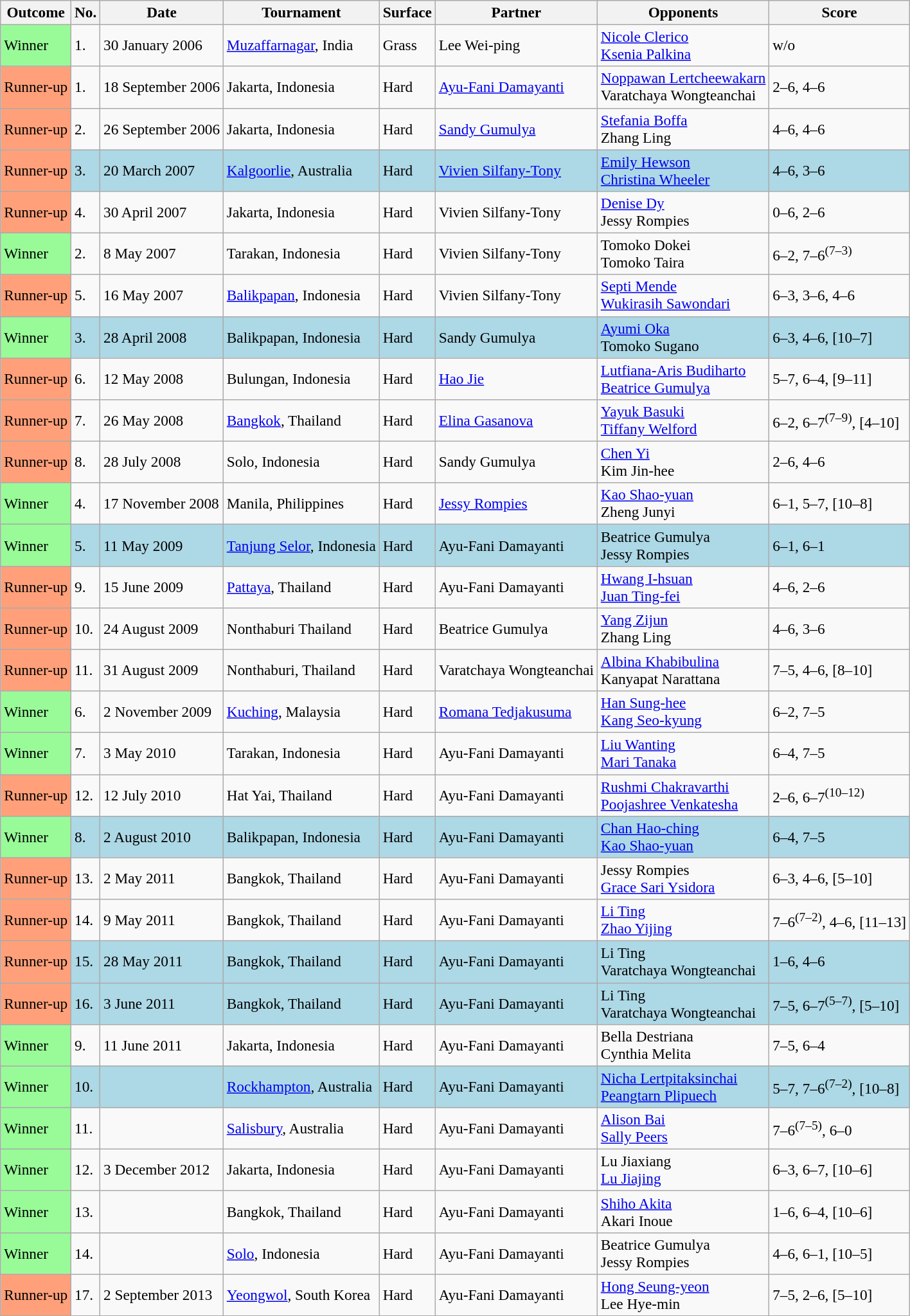<table class="wikitable" style="font-size:97%">
<tr>
<th>Outcome</th>
<th>No.</th>
<th>Date</th>
<th>Tournament</th>
<th>Surface</th>
<th>Partner</th>
<th>Opponents</th>
<th>Score</th>
</tr>
<tr>
<td bgcolor="98FB98">Winner</td>
<td>1.</td>
<td>30 January 2006</td>
<td><a href='#'>Muzaffarnagar</a>, India</td>
<td>Grass</td>
<td> Lee Wei-ping</td>
<td> <a href='#'>Nicole Clerico</a> <br>  <a href='#'>Ksenia Palkina</a></td>
<td>w/o</td>
</tr>
<tr>
<td bgcolor="FFA07A">Runner-up</td>
<td>1.</td>
<td>18 September 2006</td>
<td>Jakarta, Indonesia</td>
<td>Hard</td>
<td> <a href='#'>Ayu-Fani Damayanti</a></td>
<td> <a href='#'>Noppawan Lertcheewakarn</a> <br>  Varatchaya Wongteanchai</td>
<td>2–6, 4–6</td>
</tr>
<tr>
<td bgcolor="FFA07A">Runner-up</td>
<td>2.</td>
<td>26 September 2006</td>
<td>Jakarta, Indonesia</td>
<td>Hard</td>
<td> <a href='#'>Sandy Gumulya</a></td>
<td> <a href='#'>Stefania Boffa</a> <br>  Zhang Ling</td>
<td>4–6, 4–6</td>
</tr>
<tr style="background:lightblue;">
<td bgcolor="FFA07A">Runner-up</td>
<td>3.</td>
<td>20 March 2007</td>
<td><a href='#'>Kalgoorlie</a>, Australia</td>
<td>Hard</td>
<td> <a href='#'>Vivien Silfany-Tony</a></td>
<td> <a href='#'>Emily Hewson</a> <br>  <a href='#'>Christina Wheeler</a></td>
<td>4–6, 3–6</td>
</tr>
<tr>
<td bgcolor="FFA07A">Runner-up</td>
<td>4.</td>
<td>30 April 2007</td>
<td>Jakarta, Indonesia</td>
<td>Hard</td>
<td> Vivien Silfany-Tony</td>
<td> <a href='#'>Denise Dy</a> <br>  Jessy Rompies</td>
<td>0–6, 2–6</td>
</tr>
<tr>
<td bgcolor="98FB98">Winner</td>
<td>2.</td>
<td>8 May 2007</td>
<td>Tarakan, Indonesia</td>
<td>Hard</td>
<td> Vivien Silfany-Tony</td>
<td> Tomoko Dokei <br>  Tomoko Taira</td>
<td>6–2, 7–6<sup>(7–3)</sup></td>
</tr>
<tr>
<td bgcolor="FFA07A">Runner-up</td>
<td>5.</td>
<td>16 May 2007</td>
<td><a href='#'>Balikpapan</a>, Indonesia</td>
<td>Hard</td>
<td> Vivien Silfany-Tony</td>
<td> <a href='#'>Septi Mende</a> <br>  <a href='#'>Wukirasih Sawondari</a></td>
<td>6–3, 3–6, 4–6</td>
</tr>
<tr style="background:lightblue;">
<td bgcolor="98FB98">Winner</td>
<td>3.</td>
<td>28 April 2008</td>
<td>Balikpapan, Indonesia</td>
<td>Hard</td>
<td> Sandy Gumulya</td>
<td> <a href='#'>Ayumi Oka</a> <br>  Tomoko Sugano</td>
<td>6–3, 4–6, [10–7]</td>
</tr>
<tr>
<td bgcolor="FFA07A">Runner-up</td>
<td>6.</td>
<td>12 May 2008</td>
<td>Bulungan, Indonesia</td>
<td>Hard</td>
<td> <a href='#'>Hao Jie</a></td>
<td> <a href='#'>Lutfiana-Aris Budiharto</a> <br>  <a href='#'>Beatrice Gumulya</a></td>
<td>5–7, 6–4, [9–11]</td>
</tr>
<tr>
<td bgcolor="FFA07A">Runner-up</td>
<td>7.</td>
<td>26 May 2008</td>
<td><a href='#'>Bangkok</a>, Thailand</td>
<td>Hard</td>
<td> <a href='#'>Elina Gasanova</a></td>
<td> <a href='#'>Yayuk Basuki</a> <br>  <a href='#'>Tiffany Welford</a></td>
<td>6–2, 6–7<sup>(7–9)</sup>, [4–10]</td>
</tr>
<tr>
<td bgcolor="FFA07A">Runner-up</td>
<td>8.</td>
<td>28 July 2008</td>
<td>Solo, Indonesia</td>
<td>Hard</td>
<td> Sandy Gumulya</td>
<td> <a href='#'>Chen Yi</a> <br>  Kim Jin-hee</td>
<td>2–6, 4–6</td>
</tr>
<tr>
<td bgcolor="98FB98">Winner</td>
<td>4.</td>
<td>17 November 2008</td>
<td>Manila, Philippines</td>
<td>Hard</td>
<td> <a href='#'>Jessy Rompies</a></td>
<td> <a href='#'>Kao Shao-yuan</a> <br>  Zheng Junyi</td>
<td>6–1, 5–7, [10–8]</td>
</tr>
<tr style="background:lightblue;">
<td bgcolor="98FB98">Winner</td>
<td>5.</td>
<td>11 May 2009</td>
<td><a href='#'>Tanjung Selor</a>, Indonesia</td>
<td>Hard</td>
<td> Ayu-Fani Damayanti</td>
<td> Beatrice Gumulya <br>  Jessy Rompies</td>
<td>6–1, 6–1</td>
</tr>
<tr>
<td bgcolor="FFA07A">Runner-up</td>
<td>9.</td>
<td>15 June 2009</td>
<td><a href='#'>Pattaya</a>, Thailand</td>
<td>Hard</td>
<td> Ayu-Fani Damayanti</td>
<td> <a href='#'>Hwang I-hsuan</a> <br>  <a href='#'>Juan Ting-fei</a></td>
<td>4–6, 2–6</td>
</tr>
<tr>
<td bgcolor="FFA07A">Runner-up</td>
<td>10.</td>
<td>24 August 2009</td>
<td>Nonthaburi Thailand</td>
<td>Hard</td>
<td> Beatrice Gumulya</td>
<td> <a href='#'>Yang Zijun</a> <br>  Zhang Ling</td>
<td>4–6, 3–6</td>
</tr>
<tr>
<td bgcolor="FFA07A">Runner-up</td>
<td>11.</td>
<td>31 August 2009</td>
<td>Nonthaburi, Thailand</td>
<td>Hard</td>
<td> Varatchaya Wongteanchai</td>
<td> <a href='#'>Albina Khabibulina</a> <br>  Kanyapat Narattana</td>
<td>7–5, 4–6, [8–10]</td>
</tr>
<tr>
<td bgcolor="98FB98">Winner</td>
<td>6.</td>
<td>2 November 2009</td>
<td><a href='#'>Kuching</a>, Malaysia</td>
<td>Hard</td>
<td> <a href='#'>Romana Tedjakusuma</a></td>
<td> <a href='#'>Han Sung-hee</a> <br>  <a href='#'>Kang Seo-kyung</a></td>
<td>6–2, 7–5</td>
</tr>
<tr>
<td bgcolor="98FB98">Winner</td>
<td>7.</td>
<td>3 May 2010</td>
<td>Tarakan, Indonesia</td>
<td>Hard</td>
<td> Ayu-Fani Damayanti</td>
<td> <a href='#'>Liu Wanting</a> <br>  <a href='#'>Mari Tanaka</a></td>
<td>6–4, 7–5</td>
</tr>
<tr>
<td bgcolor="FFA07A">Runner-up</td>
<td>12.</td>
<td>12 July 2010</td>
<td>Hat Yai, Thailand</td>
<td>Hard</td>
<td> Ayu-Fani Damayanti</td>
<td> <a href='#'>Rushmi Chakravarthi</a> <br>  <a href='#'>Poojashree Venkatesha</a></td>
<td>2–6, 6–7<sup>(10–12)</sup></td>
</tr>
<tr style="background:lightblue;">
<td bgcolor="98FB98">Winner</td>
<td>8.</td>
<td>2 August 2010</td>
<td>Balikpapan, Indonesia</td>
<td>Hard</td>
<td> Ayu-Fani Damayanti</td>
<td> <a href='#'>Chan Hao-ching</a> <br>  <a href='#'>Kao Shao-yuan</a></td>
<td>6–4, 7–5</td>
</tr>
<tr>
<td bgcolor="FFA07A">Runner-up</td>
<td>13.</td>
<td>2 May 2011</td>
<td>Bangkok, Thailand</td>
<td>Hard</td>
<td> Ayu-Fani Damayanti</td>
<td> Jessy Rompies <br>  <a href='#'>Grace Sari Ysidora</a></td>
<td>6–3, 4–6, [5–10]</td>
</tr>
<tr>
<td bgcolor="FFA07A">Runner-up</td>
<td>14.</td>
<td>9 May 2011</td>
<td>Bangkok, Thailand</td>
<td>Hard</td>
<td> Ayu-Fani Damayanti</td>
<td> <a href='#'>Li Ting</a> <br>  <a href='#'>Zhao Yijing</a></td>
<td>7–6<sup>(7–2)</sup>, 4–6, [11–13]</td>
</tr>
<tr style="background:lightblue;">
<td bgcolor="FFA07A">Runner-up</td>
<td>15.</td>
<td>28 May 2011</td>
<td>Bangkok, Thailand</td>
<td>Hard</td>
<td> Ayu-Fani Damayanti</td>
<td> Li Ting <br>  Varatchaya Wongteanchai</td>
<td>1–6, 4–6</td>
</tr>
<tr style="background:lightblue;">
<td bgcolor="FFA07A">Runner-up</td>
<td>16.</td>
<td>3 June 2011</td>
<td>Bangkok, Thailand</td>
<td>Hard</td>
<td> Ayu-Fani Damayanti</td>
<td> Li Ting <br>  Varatchaya Wongteanchai</td>
<td>7–5, 6–7<sup>(5–7)</sup>, [5–10]</td>
</tr>
<tr>
<td bgcolor="98FB98">Winner</td>
<td>9.</td>
<td>11 June 2011</td>
<td>Jakarta, Indonesia</td>
<td>Hard</td>
<td> Ayu-Fani Damayanti</td>
<td> Bella Destriana <br>  Cynthia Melita</td>
<td>7–5, 6–4</td>
</tr>
<tr style="background:lightblue;">
<td bgcolor="98FB98">Winner</td>
<td>10.</td>
<td></td>
<td><a href='#'>Rockhampton</a>, Australia</td>
<td>Hard</td>
<td> Ayu-Fani Damayanti</td>
<td> <a href='#'>Nicha Lertpitaksinchai</a> <br>  <a href='#'>Peangtarn Plipuech</a></td>
<td>5–7, 7–6<sup>(7–2)</sup>, [10–8]</td>
</tr>
<tr>
<td bgcolor="98FB98">Winner</td>
<td>11.</td>
<td></td>
<td><a href='#'>Salisbury</a>, Australia</td>
<td>Hard</td>
<td> Ayu-Fani Damayanti</td>
<td> <a href='#'>Alison Bai</a> <br>  <a href='#'>Sally Peers</a></td>
<td>7–6<sup>(7–5)</sup>, 6–0</td>
</tr>
<tr>
<td bgcolor="98FB98">Winner</td>
<td>12.</td>
<td>3 December 2012</td>
<td>Jakarta, Indonesia</td>
<td>Hard</td>
<td> Ayu-Fani Damayanti</td>
<td> Lu Jiaxiang <br>  <a href='#'>Lu Jiajing</a></td>
<td>6–3, 6–7, [10–6]</td>
</tr>
<tr>
<td bgcolor="98FB98">Winner</td>
<td>13.</td>
<td></td>
<td>Bangkok, Thailand</td>
<td>Hard</td>
<td> Ayu-Fani Damayanti</td>
<td> <a href='#'>Shiho Akita</a> <br>  Akari Inoue</td>
<td>1–6, 6–4, [10–6]</td>
</tr>
<tr>
<td bgcolor="98FB98">Winner</td>
<td>14.</td>
<td></td>
<td><a href='#'>Solo</a>, Indonesia</td>
<td>Hard</td>
<td> Ayu-Fani Damayanti</td>
<td> Beatrice Gumulya <br>  Jessy Rompies</td>
<td>4–6, 6–1, [10–5]</td>
</tr>
<tr>
<td bgcolor="FFA07A">Runner-up</td>
<td>17.</td>
<td>2 September 2013</td>
<td><a href='#'>Yeongwol</a>, South Korea</td>
<td>Hard</td>
<td> Ayu-Fani Damayanti</td>
<td> <a href='#'>Hong Seung-yeon</a> <br>  Lee Hye-min</td>
<td>7–5, 2–6, [5–10]</td>
</tr>
</table>
